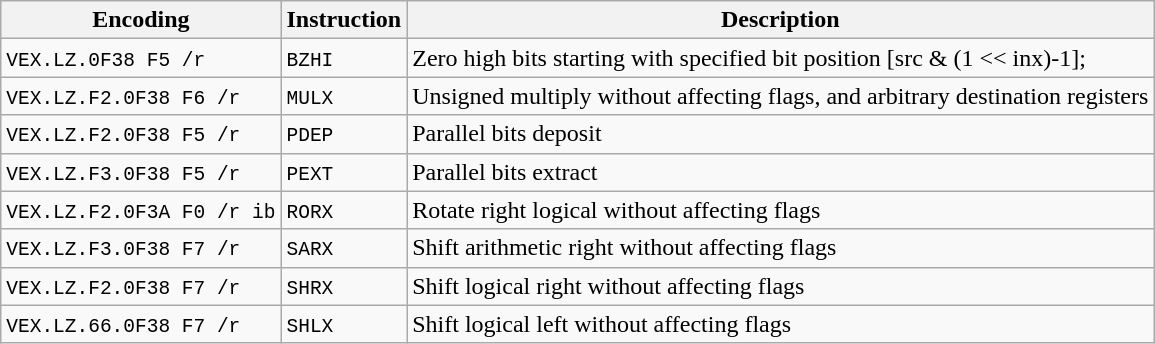<table class="wikitable">
<tr>
<th>Encoding</th>
<th>Instruction</th>
<th>Description</th>
</tr>
<tr>
<td><code>VEX.LZ.0F38 F5 /r</code></td>
<td><code>BZHI</code></td>
<td>Zero high bits starting with specified bit position  [src & (1 << inx)-1];</td>
</tr>
<tr>
<td><code>VEX.LZ.F2.0F38 F6 /r</code></td>
<td><code>MULX</code></td>
<td>Unsigned multiply without affecting flags, and arbitrary destination registers</td>
</tr>
<tr>
<td><code>VEX.LZ.F2.0F38 F5 /r</code></td>
<td><code>PDEP</code></td>
<td>Parallel bits deposit</td>
</tr>
<tr>
<td><code>VEX.LZ.F3.0F38 F5 /r</code></td>
<td><code>PEXT</code></td>
<td>Parallel bits extract</td>
</tr>
<tr>
<td><code>VEX.LZ.F2.0F3A F0 /r ib</code></td>
<td><code>RORX</code></td>
<td>Rotate right logical without affecting flags</td>
</tr>
<tr>
<td><code>VEX.LZ.F3.0F38 F7 /r</code></td>
<td><code>SARX</code></td>
<td>Shift arithmetic right without affecting flags</td>
</tr>
<tr>
<td><code>VEX.LZ.F2.0F38 F7 /r</code></td>
<td><code>SHRX</code></td>
<td>Shift logical right without affecting flags</td>
</tr>
<tr>
<td><code>VEX.LZ.66.0F38 F7 /r</code></td>
<td><code>SHLX</code></td>
<td>Shift logical left without affecting flags</td>
</tr>
</table>
